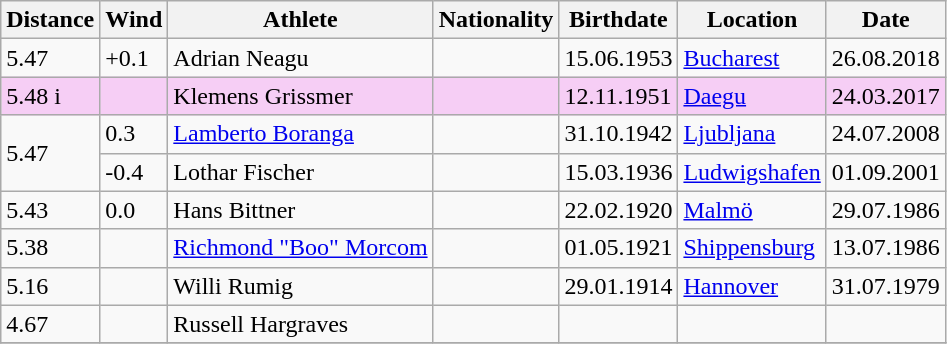<table class="wikitable">
<tr>
<th>Distance</th>
<th>Wind</th>
<th>Athlete</th>
<th>Nationality</th>
<th>Birthdate</th>
<th>Location</th>
<th>Date</th>
</tr>
<tr>
<td>5.47</td>
<td>+0.1</td>
<td>Adrian Neagu</td>
<td></td>
<td>15.06.1953</td>
<td><a href='#'>Bucharest</a></td>
<td>26.08.2018</td>
</tr>
<tr bgcolor=#f6CEF5>
<td>5.48 i</td>
<td></td>
<td>Klemens Grissmer</td>
<td></td>
<td>12.11.1951</td>
<td><a href='#'>Daegu</a></td>
<td>24.03.2017</td>
</tr>
<tr>
<td rowspan=2>5.47</td>
<td>0.3</td>
<td><a href='#'>Lamberto Boranga</a></td>
<td></td>
<td>31.10.1942</td>
<td><a href='#'>Ljubljana</a></td>
<td>24.07.2008</td>
</tr>
<tr>
<td>-0.4</td>
<td>Lothar Fischer</td>
<td></td>
<td>15.03.1936</td>
<td><a href='#'>Ludwigshafen</a></td>
<td>01.09.2001</td>
</tr>
<tr>
<td>5.43</td>
<td>0.0</td>
<td>Hans Bittner</td>
<td></td>
<td>22.02.1920</td>
<td><a href='#'>Malmö</a></td>
<td>29.07.1986</td>
</tr>
<tr>
<td>5.38</td>
<td></td>
<td><a href='#'>Richmond "Boo" Morcom</a></td>
<td></td>
<td>01.05.1921</td>
<td><a href='#'>Shippensburg</a></td>
<td>13.07.1986</td>
</tr>
<tr>
<td>5.16</td>
<td></td>
<td>Willi Rumig</td>
<td></td>
<td>29.01.1914</td>
<td><a href='#'>Hannover</a></td>
<td>31.07.1979</td>
</tr>
<tr>
<td>4.67</td>
<td></td>
<td>Russell Hargraves</td>
<td></td>
<td></td>
<td></td>
<td></td>
</tr>
<tr>
</tr>
</table>
